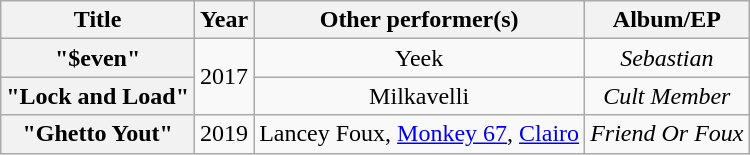<table class="wikitable plainrowheaders" style="text-align:center;">
<tr>
<th>Title</th>
<th>Year</th>
<th>Other performer(s)</th>
<th>Album/EP</th>
</tr>
<tr>
<th scope="row">"$even"</th>
<td rowspan="2">2017</td>
<td>Yeek</td>
<td><em>Sebastian</em></td>
</tr>
<tr>
<th scope="row">"Lock and Load"</th>
<td>Milkavelli</td>
<td><em>Cult Member</em></td>
</tr>
<tr>
<th scope="row">"Ghetto Yout"</th>
<td>2019</td>
<td>Lancey Foux, <a href='#'>Monkey 67</a>, <a href='#'>Clairo</a></td>
<td><em>Friend Or Foux</em></td>
</tr>
</table>
